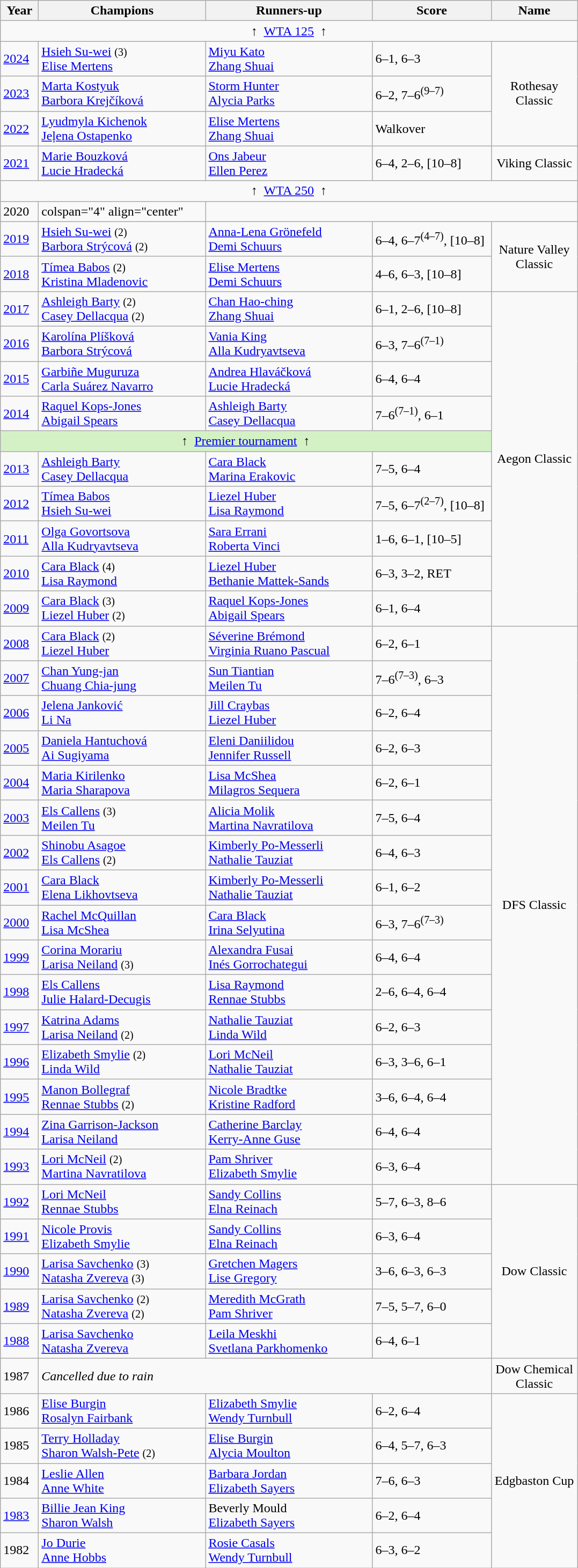<table class="wikitable">
<tr>
<th style="width:40px">Year</th>
<th style="width:200px">Champions</th>
<th style="width:200px">Runners-up</th>
<th style="width:140px" class="unsortable">Score</th>
<th style="width:100px">Name</th>
</tr>
<tr>
<td colspan=5 align="center">↑  <a href='#'>WTA 125</a>  ↑</td>
</tr>
<tr>
<td><a href='#'>2024</a></td>
<td> <a href='#'>Hsieh Su-wei</a> <small>(3)</small> <br>  <a href='#'>Elise Mertens</a></td>
<td> <a href='#'>Miyu Kato</a> <br>  <a href='#'>Zhang Shuai</a></td>
<td>6–1, 6–3</td>
<td align="center" rowspan=3>Rothesay Classic</td>
</tr>
<tr>
<td><a href='#'>2023</a></td>
<td> <a href='#'>Marta Kostyuk</a> <br>  <a href='#'>Barbora Krejčíková</a></td>
<td> <a href='#'>Storm Hunter</a> <br>  <a href='#'>Alycia Parks</a></td>
<td>6–2, 7–6<sup>(9–7)</sup></td>
</tr>
<tr>
<td><a href='#'>2022</a></td>
<td> <a href='#'>Lyudmyla Kichenok</a> <br>  <a href='#'>Jeļena Ostapenko</a></td>
<td> <a href='#'>Elise Mertens</a> <br>  <a href='#'>Zhang Shuai</a></td>
<td>Walkover</td>
</tr>
<tr>
<td><a href='#'>2021</a></td>
<td> <a href='#'>Marie Bouzková</a> <br>  <a href='#'>Lucie Hradecká</a></td>
<td> <a href='#'>Ons Jabeur</a> <br>  <a href='#'>Ellen Perez</a></td>
<td>6–4, 2–6, [10–8]</td>
<td align="center">Viking Classic</td>
</tr>
<tr>
<td colspan=5 align="center">↑  <a href='#'>WTA 250</a>  ↑</td>
</tr>
<tr>
<td>2020</td>
<td>colspan="4" align="center" </td>
</tr>
<tr>
<td><a href='#'>2019</a></td>
<td> <a href='#'>Hsieh Su-wei</a> <small>(2)</small> <br> <a href='#'>Barbora Strýcová</a> <small>(2)</small></td>
<td> <a href='#'>Anna-Lena Grönefeld</a> <br> <a href='#'>Demi Schuurs</a></td>
<td>6–4, 6–7<sup>(4–7)</sup>, [10–8]</td>
<td align="center" rowspan="2">Nature Valley Classic</td>
</tr>
<tr>
<td><a href='#'>2018</a></td>
<td> <a href='#'>Tímea Babos</a> <small>(2)</small> <br> <a href='#'>Kristina Mladenovic</a></td>
<td> <a href='#'>Elise Mertens</a> <br> <a href='#'>Demi Schuurs</a></td>
<td>4–6, 6–3, [10–8]</td>
</tr>
<tr>
<td><a href='#'>2017</a></td>
<td> <a href='#'>Ashleigh Barty</a> <small>(2)</small> <br> <a href='#'>Casey Dellacqua</a> <small>(2)</small></td>
<td> <a href='#'>Chan Hao-ching</a> <br> <a href='#'>Zhang Shuai</a></td>
<td>6–1, 2–6, [10–8]</td>
<td align="center" rowspan="10">Aegon Classic</td>
</tr>
<tr>
<td><a href='#'>2016</a></td>
<td> <a href='#'>Karolína Plíšková</a> <br> <a href='#'>Barbora Strýcová</a></td>
<td> <a href='#'>Vania King</a> <br> <a href='#'>Alla Kudryavtseva</a></td>
<td>6–3, 7–6<sup>(7–1)</sup></td>
</tr>
<tr>
<td><a href='#'>2015</a></td>
<td> <a href='#'>Garbiñe Muguruza</a> <br> <a href='#'>Carla Suárez Navarro</a></td>
<td> <a href='#'>Andrea Hlaváčková</a> <br> <a href='#'>Lucie Hradecká</a></td>
<td>6–4, 6–4</td>
</tr>
<tr>
<td><a href='#'>2014</a></td>
<td> <a href='#'>Raquel Kops-Jones</a> <br> <a href='#'>Abigail Spears</a></td>
<td> <a href='#'>Ashleigh Barty</a> <br> <a href='#'>Casey Dellacqua</a></td>
<td>7–6<sup>(7–1)</sup>, 6–1</td>
</tr>
<tr>
<td colspan=4 align="center" style=background:#D4F1C5>↑  <a href='#'>Premier tournament</a>  ↑</td>
</tr>
<tr>
<td><a href='#'>2013</a></td>
<td> <a href='#'>Ashleigh Barty</a> <br> <a href='#'>Casey Dellacqua</a></td>
<td> <a href='#'>Cara Black</a><br> <a href='#'>Marina Erakovic</a></td>
<td>7–5, 6–4</td>
</tr>
<tr>
<td><a href='#'>2012</a></td>
<td> <a href='#'>Tímea Babos</a> <br> <a href='#'>Hsieh Su-wei</a></td>
<td> <a href='#'>Liezel Huber</a><br> <a href='#'>Lisa Raymond</a></td>
<td>7–5, 6–7<sup>(2–7)</sup>, [10–8]</td>
</tr>
<tr>
<td><a href='#'>2011</a></td>
<td> <a href='#'>Olga Govortsova</a> <br> <a href='#'>Alla Kudryavtseva</a></td>
<td> <a href='#'>Sara Errani</a><br> <a href='#'>Roberta Vinci</a></td>
<td>1–6, 6–1, [10–5]</td>
</tr>
<tr>
<td><a href='#'>2010</a></td>
<td> <a href='#'>Cara Black</a> <small> (4) </small><br> <a href='#'>Lisa Raymond</a></td>
<td> <a href='#'>Liezel Huber</a><br> <a href='#'>Bethanie Mattek-Sands</a></td>
<td>6–3, 3–2, RET</td>
</tr>
<tr>
<td><a href='#'>2009</a></td>
<td> <a href='#'>Cara Black</a> <small> (3) </small><br> <a href='#'>Liezel Huber</a> <small> (2) </small></td>
<td> <a href='#'>Raquel Kops-Jones</a> <br> <a href='#'>Abigail Spears</a></td>
<td>6–1, 6–4</td>
</tr>
<tr>
<td><a href='#'>2008</a></td>
<td> <a href='#'>Cara Black</a> <small> (2) </small><br> <a href='#'>Liezel Huber</a></td>
<td> <a href='#'>Séverine Brémond</a> <br> <a href='#'>Virginia Ruano Pascual</a></td>
<td>6–2, 6–1</td>
<td align="center" rowspan="16">DFS Classic</td>
</tr>
<tr>
<td><a href='#'>2007</a></td>
<td> <a href='#'>Chan Yung-jan</a> <br> <a href='#'>Chuang Chia-jung</a></td>
<td> <a href='#'>Sun Tiantian</a> <br>  <a href='#'>Meilen Tu</a></td>
<td>7–6<sup>(7–3)</sup>, 6–3</td>
</tr>
<tr>
<td><a href='#'>2006</a></td>
<td> <a href='#'>Jelena Janković</a> <br> <a href='#'>Li Na</a></td>
<td> <a href='#'>Jill Craybas</a> <br> <a href='#'>Liezel Huber</a></td>
<td>6–2, 6–4</td>
</tr>
<tr>
<td><a href='#'>2005</a></td>
<td> <a href='#'>Daniela Hantuchová</a> <br> <a href='#'>Ai Sugiyama</a></td>
<td> <a href='#'>Eleni Daniilidou</a> <br> <a href='#'>Jennifer Russell</a></td>
<td>6–2, 6–3</td>
</tr>
<tr>
<td><a href='#'>2004</a></td>
<td> <a href='#'>Maria Kirilenko</a> <br> <a href='#'>Maria Sharapova</a></td>
<td> <a href='#'>Lisa McShea</a> <br> <a href='#'>Milagros Sequera</a></td>
<td>6–2, 6–1</td>
</tr>
<tr>
<td><a href='#'>2003</a></td>
<td> <a href='#'>Els Callens</a> <small> (3) </small><br> <a href='#'>Meilen Tu</a></td>
<td> <a href='#'>Alicia Molik</a> <br> <a href='#'>Martina Navratilova</a></td>
<td>7–5, 6–4</td>
</tr>
<tr>
<td><a href='#'>2002</a></td>
<td> <a href='#'>Shinobu Asagoe</a> <br> <a href='#'>Els Callens</a> <small> (2) </small></td>
<td> <a href='#'>Kimberly Po-Messerli</a> <br> <a href='#'>Nathalie Tauziat</a></td>
<td>6–4, 6–3</td>
</tr>
<tr>
<td><a href='#'>2001</a></td>
<td> <a href='#'>Cara Black</a> <br> <a href='#'>Elena Likhovtseva</a></td>
<td> <a href='#'>Kimberly Po-Messerli</a> <br> <a href='#'>Nathalie Tauziat</a></td>
<td>6–1, 6–2</td>
</tr>
<tr>
<td><a href='#'>2000</a></td>
<td> <a href='#'>Rachel McQuillan</a> <br>  <a href='#'>Lisa McShea</a></td>
<td> <a href='#'>Cara Black</a> <br>  <a href='#'>Irina Selyutina</a></td>
<td>6–3, 7–6<sup>(7–3)</sup></td>
</tr>
<tr>
<td><a href='#'>1999</a></td>
<td> <a href='#'>Corina Morariu</a> <br>  <a href='#'>Larisa Neiland</a> <small> (3) </small></td>
<td> <a href='#'>Alexandra Fusai</a> <br>  <a href='#'>Inés Gorrochategui</a></td>
<td>6–4, 6–4</td>
</tr>
<tr>
<td><a href='#'>1998</a></td>
<td> <a href='#'>Els Callens</a> <br>  <a href='#'>Julie Halard-Decugis</a></td>
<td> <a href='#'>Lisa Raymond</a> <br>  <a href='#'>Rennae Stubbs</a></td>
<td>2–6, 6–4, 6–4</td>
</tr>
<tr>
<td><a href='#'>1997</a></td>
<td> <a href='#'>Katrina Adams</a> <br>  <a href='#'>Larisa Neiland</a> <small> (2) </small></td>
<td> <a href='#'>Nathalie Tauziat</a> <br>  <a href='#'>Linda Wild</a></td>
<td>6–2, 6–3</td>
</tr>
<tr>
<td><a href='#'>1996</a></td>
<td> <a href='#'>Elizabeth Smylie</a> <small> (2) </small><br>  <a href='#'>Linda Wild</a></td>
<td> <a href='#'>Lori McNeil</a> <br>  <a href='#'>Nathalie Tauziat</a></td>
<td>6–3, 3–6, 6–1</td>
</tr>
<tr>
<td><a href='#'>1995</a></td>
<td> <a href='#'>Manon Bollegraf</a> <br>  <a href='#'>Rennae Stubbs</a> <small> (2) </small></td>
<td> <a href='#'>Nicole Bradtke</a> <br>  <a href='#'>Kristine Radford</a></td>
<td>3–6, 6–4, 6–4</td>
</tr>
<tr>
<td><a href='#'>1994</a></td>
<td> <a href='#'>Zina Garrison-Jackson</a> <br>  <a href='#'>Larisa Neiland</a></td>
<td> <a href='#'>Catherine Barclay</a> <br>  <a href='#'>Kerry-Anne Guse</a></td>
<td>6–4, 6–4</td>
</tr>
<tr>
<td><a href='#'>1993</a></td>
<td> <a href='#'>Lori McNeil</a> <small> (2) </small><br>  <a href='#'>Martina Navratilova</a></td>
<td> <a href='#'>Pam Shriver</a> <br>  <a href='#'>Elizabeth Smylie</a></td>
<td>6–3, 6–4</td>
</tr>
<tr>
<td><a href='#'>1992</a></td>
<td> <a href='#'>Lori McNeil</a> <br>  <a href='#'>Rennae Stubbs</a></td>
<td> <a href='#'>Sandy Collins</a> <br>  <a href='#'>Elna Reinach</a></td>
<td>5–7, 6–3, 8–6</td>
<td align="center" rowspan="5">Dow Classic</td>
</tr>
<tr>
<td><a href='#'>1991</a></td>
<td> <a href='#'>Nicole Provis</a> <br>  <a href='#'>Elizabeth Smylie</a></td>
<td> <a href='#'>Sandy Collins</a> <br>  <a href='#'>Elna Reinach</a></td>
<td>6–3, 6–4</td>
</tr>
<tr>
<td><a href='#'>1990</a></td>
<td> <a href='#'>Larisa Savchenko</a> <small> (3) </small><br>  <a href='#'>Natasha Zvereva</a> <small> (3) </small></td>
<td> <a href='#'>Gretchen Magers</a> <br>  <a href='#'>Lise Gregory</a></td>
<td>3–6, 6–3, 6–3</td>
</tr>
<tr>
<td><a href='#'>1989</a></td>
<td> <a href='#'>Larisa Savchenko</a> <small> (2) </small><br>  <a href='#'>Natasha Zvereva</a> <small> (2) </small></td>
<td> <a href='#'>Meredith McGrath</a> <br>  <a href='#'>Pam Shriver</a></td>
<td>7–5, 5–7, 6–0</td>
</tr>
<tr>
<td><a href='#'>1988</a></td>
<td> <a href='#'>Larisa Savchenko</a> <br>  <a href='#'>Natasha Zvereva</a></td>
<td> <a href='#'>Leila Meskhi</a> <br>  <a href='#'>Svetlana Parkhomenko</a></td>
<td>6–4, 6–1</td>
</tr>
<tr>
<td>1987</td>
<td colspan="3"><em>Cancelled due to rain</em></td>
<td align="center" rowspan="1">Dow Chemical Classic</td>
</tr>
<tr>
<td>1986</td>
<td> <a href='#'>Elise Burgin</a> <br>  <a href='#'>Rosalyn Fairbank</a></td>
<td> <a href='#'>Elizabeth Smylie</a><br>  <a href='#'>Wendy Turnbull</a></td>
<td>6–2, 6–4</td>
<td align="center" rowspan="5">Edgbaston Cup</td>
</tr>
<tr>
<td>1985</td>
<td> <a href='#'>Terry Holladay</a> <br>  <a href='#'>Sharon Walsh-Pete</a> <small>(2)</small></td>
<td> <a href='#'>Elise Burgin</a> <br>  <a href='#'>Alycia Moulton</a></td>
<td>6–4, 5–7, 6–3</td>
</tr>
<tr>
<td>1984</td>
<td> <a href='#'>Leslie Allen</a> <br>  <a href='#'>Anne White</a></td>
<td> <a href='#'>Barbara Jordan</a> <br>  <a href='#'>Elizabeth Sayers</a></td>
<td>7–6, 6–3</td>
</tr>
<tr>
<td><a href='#'>1983</a></td>
<td> <a href='#'>Billie Jean King</a> <br>  <a href='#'>Sharon Walsh</a></td>
<td> Beverly Mould <br>  <a href='#'>Elizabeth Sayers</a></td>
<td>6–2, 6–4</td>
</tr>
<tr>
<td>1982</td>
<td> <a href='#'>Jo Durie</a> <br>  <a href='#'>Anne Hobbs</a></td>
<td> <a href='#'>Rosie Casals</a> <br>  <a href='#'>Wendy Turnbull</a></td>
<td>6–3, 6–2</td>
</tr>
</table>
